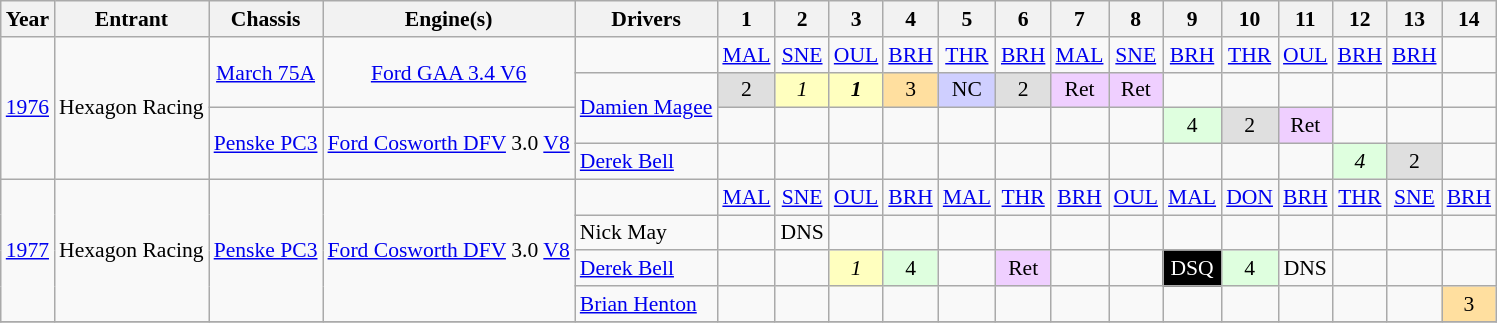<table class="wikitable" style="text-align:center; font-size:90%">
<tr>
<th>Year</th>
<th>Entrant</th>
<th>Chassis</th>
<th>Engine(s)</th>
<th>Drivers</th>
<th>1</th>
<th>2</th>
<th>3</th>
<th>4</th>
<th>5</th>
<th>6</th>
<th>7</th>
<th>8</th>
<th>9</th>
<th>10</th>
<th>11</th>
<th>12</th>
<th>13</th>
<th>14</th>
</tr>
<tr>
<td rowspan="4"><a href='#'>1976</a></td>
<td rowspan="4">Hexagon Racing</td>
<td rowspan="2"><a href='#'>March 75A</a></td>
<td rowspan="2"><a href='#'>Ford GAA 3.4 V6</a></td>
<td></td>
<td><a href='#'>MAL</a></td>
<td><a href='#'>SNE</a></td>
<td><a href='#'>OUL</a></td>
<td><a href='#'>BRH</a></td>
<td><a href='#'>THR</a></td>
<td><a href='#'>BRH</a></td>
<td><a href='#'>MAL</a></td>
<td><a href='#'>SNE</a></td>
<td><a href='#'>BRH</a></td>
<td><a href='#'>THR</a></td>
<td><a href='#'>OUL</a></td>
<td><a href='#'>BRH</a></td>
<td><a href='#'>BRH</a></td>
<td></td>
</tr>
<tr>
<td rowspan="2" align="left"> <a href='#'>Damien Magee</a></td>
<td style="background:#DFDFDF;">2</td>
<td style="background:#FFFFBF;"><em>1</em></td>
<td style="background:#FFFFBF;"><strong><em>1</em></strong></td>
<td style="background:#FFDF9F;">3</td>
<td style="background:#CFCFFF;">NC</td>
<td style="background:#DFDFDF;">2</td>
<td style="background:#EFCFFF;">Ret</td>
<td style="background:#EFCFFF;">Ret</td>
<td></td>
<td></td>
<td></td>
<td></td>
<td></td>
<td></td>
</tr>
<tr>
<td rowspan="2"><a href='#'>Penske PC3</a></td>
<td rowspan="2"><a href='#'>Ford Cosworth DFV</a> 3.0 <a href='#'>V8</a></td>
<td></td>
<td></td>
<td></td>
<td></td>
<td></td>
<td></td>
<td></td>
<td></td>
<td style="background:#DFFFDF;">4</td>
<td style="background:#DFDFDF;">2</td>
<td style="background:#EFCFFF;">Ret</td>
<td></td>
<td></td>
<td></td>
</tr>
<tr>
<td align="left"> <a href='#'>Derek Bell</a></td>
<td></td>
<td></td>
<td></td>
<td></td>
<td></td>
<td></td>
<td></td>
<td></td>
<td></td>
<td></td>
<td></td>
<td style="background:#DFFFDF;"><em>4</em></td>
<td style="background:#DFDFDF;">2</td>
<td></td>
</tr>
<tr>
<td rowspan="4"><a href='#'>1977</a></td>
<td rowspan="4">Hexagon Racing</td>
<td rowspan="4"><a href='#'>Penske PC3</a></td>
<td rowspan="4"><a href='#'>Ford Cosworth DFV</a> 3.0 <a href='#'>V8</a></td>
<td></td>
<td><a href='#'>MAL</a></td>
<td><a href='#'>SNE</a></td>
<td><a href='#'>OUL</a></td>
<td><a href='#'>BRH</a></td>
<td><a href='#'>MAL</a></td>
<td><a href='#'>THR</a></td>
<td><a href='#'>BRH</a></td>
<td><a href='#'>OUL</a></td>
<td><a href='#'>MAL</a></td>
<td><a href='#'>DON</a></td>
<td><a href='#'>BRH</a></td>
<td><a href='#'>THR</a></td>
<td><a href='#'>SNE</a></td>
<td><a href='#'>BRH</a></td>
</tr>
<tr>
<td align="left"> Nick May</td>
<td></td>
<td>DNS</td>
<td></td>
<td></td>
<td></td>
<td></td>
<td></td>
<td></td>
<td></td>
<td></td>
<td></td>
<td></td>
<td></td>
<td></td>
</tr>
<tr>
<td align="left"> <a href='#'>Derek Bell</a></td>
<td></td>
<td></td>
<td style="background:#FFFFBF;"><em>1</em></td>
<td style="background:#DFFFDF;">4</td>
<td></td>
<td style="background:#EFCFFF;">Ret</td>
<td></td>
<td></td>
<td style="background:#000000; color:white;">DSQ</td>
<td style="background:#DFFFDF;">4</td>
<td>DNS</td>
<td></td>
<td></td>
<td></td>
</tr>
<tr>
<td align="left"> <a href='#'>Brian Henton</a></td>
<td></td>
<td></td>
<td></td>
<td></td>
<td></td>
<td></td>
<td></td>
<td></td>
<td></td>
<td></td>
<td></td>
<td></td>
<td></td>
<td style="background:#FFDF9F;">3</td>
</tr>
<tr>
</tr>
</table>
